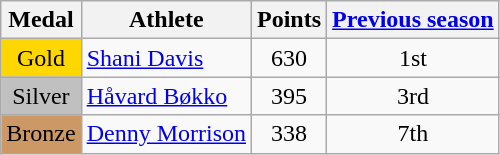<table class="wikitable">
<tr>
<th><strong>Medal</strong></th>
<th><strong>Athlete</strong></th>
<th><strong>Points</strong></th>
<th><strong><a href='#'>Previous season</a></strong></th>
</tr>
<tr align="center">
<td bgcolor="gold">Gold</td>
<td align="left"> <a href='#'>Shani Davis</a></td>
<td>630</td>
<td>1st</td>
</tr>
<tr align="center">
<td bgcolor="silver">Silver</td>
<td align="left"> <a href='#'>Håvard Bøkko</a></td>
<td>395</td>
<td>3rd</td>
</tr>
<tr align="center">
<td bgcolor="CC9966">Bronze</td>
<td align="left"> <a href='#'>Denny Morrison</a></td>
<td>338</td>
<td>7th</td>
</tr>
</table>
